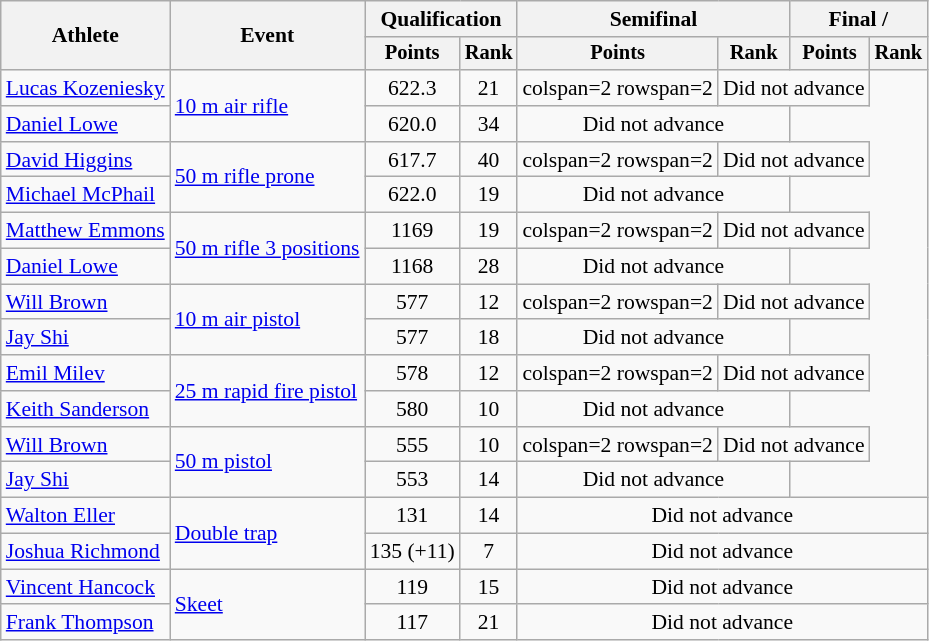<table class=wikitable style=font-size:90%;text-align:center>
<tr>
<th rowspan=2>Athlete</th>
<th rowspan=2>Event</th>
<th colspan=2>Qualification</th>
<th colspan=2>Semifinal</th>
<th colspan=2>Final / </th>
</tr>
<tr style=font-size:95%>
<th>Points</th>
<th>Rank</th>
<th>Points</th>
<th>Rank</th>
<th>Points</th>
<th>Rank</th>
</tr>
<tr>
<td align=left><a href='#'>Lucas Kozeniesky</a></td>
<td align=left rowspan=2><a href='#'>10 m air rifle</a></td>
<td>622.3</td>
<td>21</td>
<td>colspan=2 rowspan=2 </td>
<td colspan=2>Did not advance</td>
</tr>
<tr>
<td align=left><a href='#'>Daniel Lowe</a></td>
<td>620.0</td>
<td>34</td>
<td colspan=2>Did not advance</td>
</tr>
<tr>
<td align=left><a href='#'>David Higgins</a></td>
<td align=left rowspan=2><a href='#'>50 m rifle prone</a></td>
<td>617.7</td>
<td>40</td>
<td>colspan=2 rowspan=2 </td>
<td colspan=2>Did not advance</td>
</tr>
<tr>
<td align=left><a href='#'>Michael McPhail</a></td>
<td>622.0</td>
<td>19</td>
<td colspan=2>Did not advance</td>
</tr>
<tr>
<td align=left><a href='#'>Matthew Emmons</a></td>
<td align=left rowspan=2><a href='#'>50 m rifle 3 positions</a></td>
<td>1169</td>
<td>19</td>
<td>colspan=2 rowspan=2 </td>
<td colspan=2>Did not advance</td>
</tr>
<tr>
<td align=left><a href='#'>Daniel Lowe</a></td>
<td>1168</td>
<td>28</td>
<td colspan=2>Did not advance</td>
</tr>
<tr>
<td align=left><a href='#'>Will Brown</a></td>
<td align=left rowspan=2><a href='#'>10 m air pistol</a></td>
<td>577</td>
<td>12</td>
<td>colspan=2 rowspan=2 </td>
<td colspan=2>Did not advance</td>
</tr>
<tr>
<td align=left><a href='#'>Jay Shi</a></td>
<td>577</td>
<td>18</td>
<td colspan=2>Did not advance</td>
</tr>
<tr>
<td align=left><a href='#'>Emil Milev</a></td>
<td align=left rowspan=2><a href='#'>25 m rapid fire pistol</a></td>
<td>578</td>
<td>12</td>
<td>colspan=2 rowspan=2 </td>
<td colspan=2>Did not advance</td>
</tr>
<tr>
<td align=left><a href='#'>Keith Sanderson</a></td>
<td>580</td>
<td>10</td>
<td colspan=2>Did not advance</td>
</tr>
<tr>
<td align=left><a href='#'>Will Brown</a></td>
<td align=left rowspan=2><a href='#'>50 m pistol</a></td>
<td>555</td>
<td>10</td>
<td>colspan=2 rowspan=2 </td>
<td colspan=2>Did not advance</td>
</tr>
<tr>
<td align=left><a href='#'>Jay Shi</a></td>
<td>553</td>
<td>14</td>
<td colspan=2>Did not advance</td>
</tr>
<tr>
<td align=left><a href='#'>Walton Eller</a></td>
<td align=left rowspan=2><a href='#'>Double trap</a></td>
<td>131</td>
<td>14</td>
<td colspan=4>Did not advance</td>
</tr>
<tr>
<td align=left><a href='#'>Joshua Richmond</a></td>
<td>135 (+11)</td>
<td>7</td>
<td colspan=4>Did not advance</td>
</tr>
<tr>
<td align=left><a href='#'>Vincent Hancock</a></td>
<td align=left rowspan=2><a href='#'>Skeet</a></td>
<td>119</td>
<td>15</td>
<td colspan=4>Did not advance</td>
</tr>
<tr>
<td align=left><a href='#'>Frank Thompson</a></td>
<td>117</td>
<td>21</td>
<td colspan=4>Did not advance</td>
</tr>
</table>
